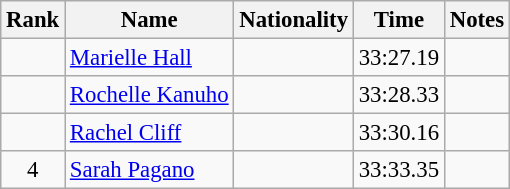<table class="wikitable sortable" style="text-align:center;font-size:95%">
<tr>
<th>Rank</th>
<th>Name</th>
<th>Nationality</th>
<th>Time</th>
<th>Notes</th>
</tr>
<tr>
<td></td>
<td align=left><a href='#'>Marielle Hall</a></td>
<td align=left></td>
<td>33:27.19</td>
<td></td>
</tr>
<tr>
<td></td>
<td align=left><a href='#'>Rochelle Kanuho</a></td>
<td align=left></td>
<td>33:28.33</td>
<td></td>
</tr>
<tr>
<td></td>
<td align=left><a href='#'>Rachel Cliff</a></td>
<td align=left></td>
<td>33:30.16</td>
<td></td>
</tr>
<tr>
<td>4</td>
<td align=left><a href='#'>Sarah Pagano</a></td>
<td align=left></td>
<td>33:33.35</td>
<td></td>
</tr>
</table>
